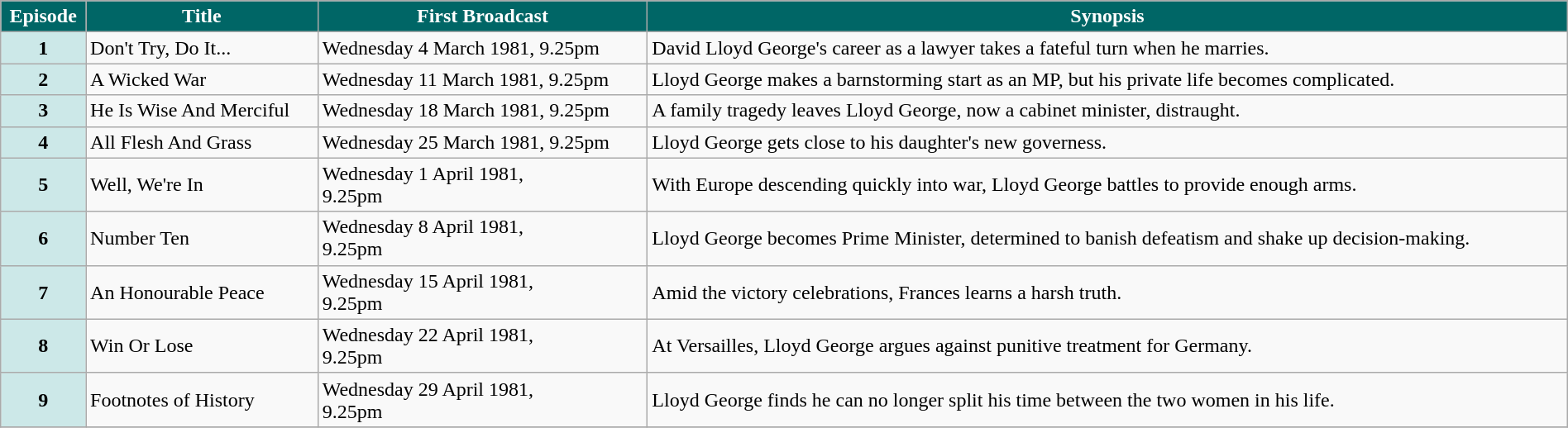<table class="wikitable" style="width: 100%">
<tr style="color:white">
<th style="background:#006666">Episode</th>
<th style="background:#006666">Title</th>
<th style="background:#006666">First Broadcast</th>
<th style="background:#006666">Synopsis</th>
</tr>
<tr>
<th style="background:#cce8e8">1</th>
<td>Don't Try, Do It...</td>
<td>Wednesday 4 March 1981, 9.25pm</td>
<td>David Lloyd George's career as a lawyer takes a fateful turn when he marries.</td>
</tr>
<tr>
<th style="background:#cce8e8">2</th>
<td>A Wicked War</td>
<td>Wednesday 11 March 1981, 9.25pm</td>
<td>Lloyd George makes a barnstorming start as an MP, but his private life becomes complicated.</td>
</tr>
<tr>
<th style="background:#cce8e8">3</th>
<td>He Is Wise And Merciful</td>
<td>Wednesday 18 March 1981, 9.25pm</td>
<td>A family tragedy leaves Lloyd George, now a cabinet minister, distraught.</td>
</tr>
<tr>
<th style="background:#cce8e8">4</th>
<td>All Flesh And Grass</td>
<td>Wednesday 25 March 1981, 9.25pm</td>
<td>Lloyd George gets close to his daughter's new governess.</td>
</tr>
<tr>
<th style="background:#cce8e8">5</th>
<td>Well, We're In</td>
<td>Wednesday 1 April 1981, <br>9.25pm</td>
<td>With Europe descending quickly into war, Lloyd George battles to provide enough arms.</td>
</tr>
<tr>
<th style="background:#cce8e8">6</th>
<td>Number Ten</td>
<td>Wednesday 8 April 1981, <br>9.25pm</td>
<td>Lloyd George becomes Prime Minister, determined to banish defeatism and shake up decision-making.</td>
</tr>
<tr>
<th style="background:#cce8e8">7</th>
<td>An Honourable Peace</td>
<td>Wednesday 15 April 1981, <br>9.25pm</td>
<td>Amid the victory celebrations, Frances learns a harsh truth.</td>
</tr>
<tr>
<th style="background:#cce8e8">8</th>
<td>Win Or Lose</td>
<td>Wednesday 22 April 1981, <br>9.25pm</td>
<td>At Versailles, Lloyd George argues against punitive treatment for Germany.</td>
</tr>
<tr>
<th style="background:#cce8e8">9</th>
<td>Footnotes of History</td>
<td>Wednesday 29 April 1981, <br>9.25pm</td>
<td>Lloyd George finds he can no longer split his time between the two women in his life.</td>
</tr>
<tr>
</tr>
</table>
